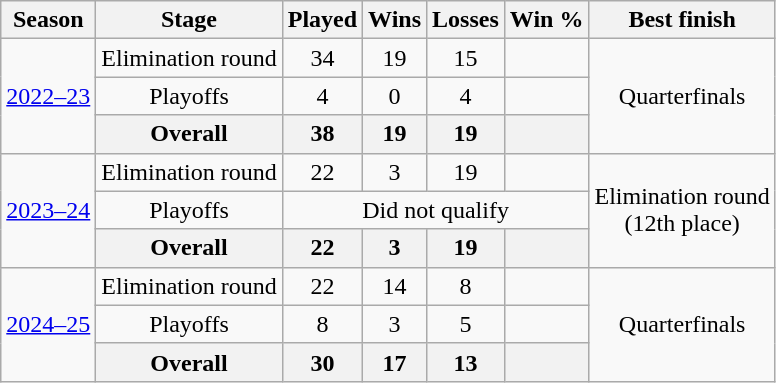<table class="wikitable" style="text-align:center">
<tr>
<th>Season</th>
<th>Stage</th>
<th>Played</th>
<th>Wins</th>
<th>Losses</th>
<th>Win %</th>
<th>Best finish</th>
</tr>
<tr>
<td rowspan=3><a href='#'>2022–23</a> <br> </td>
<td>Elimination round</td>
<td>34</td>
<td>19</td>
<td>15</td>
<td></td>
<td rowspan=3>Quarterfinals</td>
</tr>
<tr>
<td>Playoffs</td>
<td>4</td>
<td>0</td>
<td>4</td>
<td></td>
</tr>
<tr>
<th>Overall</th>
<th>38</th>
<th>19</th>
<th>19</th>
<th></th>
</tr>
<tr>
<td rowspan=3><a href='#'>2023–24</a> <br> </td>
<td>Elimination round</td>
<td>22</td>
<td>3</td>
<td>19</td>
<td></td>
<td rowspan=3>Elimination round <br> (12th place)</td>
</tr>
<tr>
<td>Playoffs</td>
<td colspan=4>Did not qualify</td>
</tr>
<tr>
<th>Overall</th>
<th>22</th>
<th>3</th>
<th>19</th>
<th></th>
</tr>
<tr>
<td rowspan=3><a href='#'>2024–25</a> <br> </td>
<td>Elimination round</td>
<td>22</td>
<td>14</td>
<td>8</td>
<td></td>
<td rowspan=3>Quarterfinals</td>
</tr>
<tr>
<td>Playoffs</td>
<td>8</td>
<td>3</td>
<td>5</td>
<td></td>
</tr>
<tr>
<th>Overall</th>
<th>30</th>
<th>17</th>
<th>13</th>
<th></th>
</tr>
</table>
